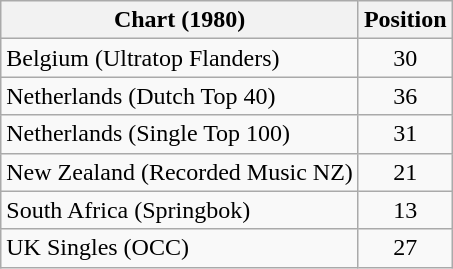<table class="wikitable sortable">
<tr>
<th>Chart (1980)</th>
<th>Position</th>
</tr>
<tr>
<td>Belgium (Ultratop Flanders)</td>
<td align="center">30</td>
</tr>
<tr>
<td>Netherlands (Dutch Top 40)</td>
<td align="center">36</td>
</tr>
<tr>
<td>Netherlands (Single Top 100)</td>
<td align="center">31</td>
</tr>
<tr>
<td>New Zealand (Recorded Music NZ)</td>
<td align="center">21</td>
</tr>
<tr>
<td>South Africa (Springbok)</td>
<td align="center">13</td>
</tr>
<tr>
<td>UK Singles (OCC)</td>
<td align="center">27</td>
</tr>
</table>
